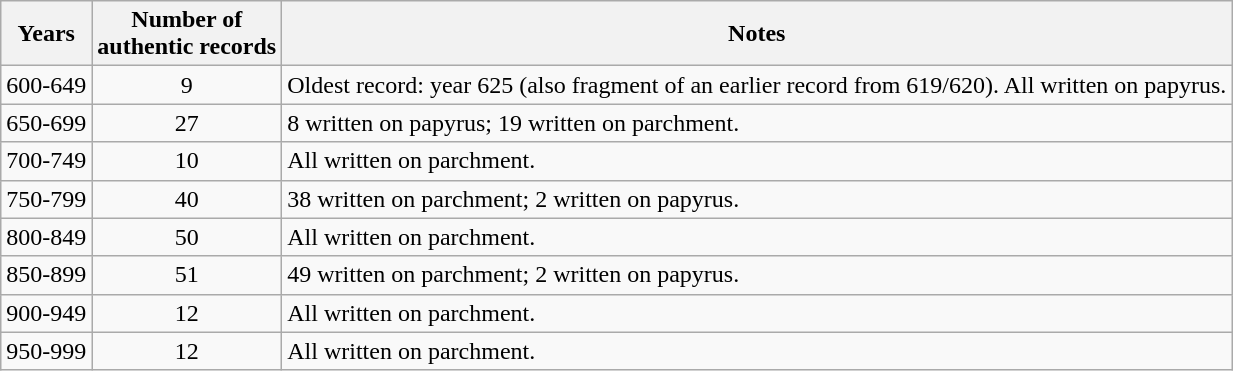<table class="wikitable" width="auto">
<tr>
<th>Years</th>
<th>Number of<br>authentic records</th>
<th>Notes</th>
</tr>
<tr>
<td style="text-align:center;">600-649</td>
<td style="text-align:center;">9</td>
<td style="text-align:left;">Oldest record: year 625 (also fragment of an earlier record from 619/620). All written on papyrus.</td>
</tr>
<tr>
<td style="text-align:center;">650-699</td>
<td style="text-align:center;">27</td>
<td style="text-align:left;">8 written on papyrus; 19 written on parchment.</td>
</tr>
<tr>
<td style="text-align:center;">700-749</td>
<td style="text-align:center;">10</td>
<td style="text-align:left;">All written on parchment.</td>
</tr>
<tr>
<td style="text-align:center;">750-799</td>
<td style="text-align:center;">40</td>
<td style="text-align:left;">38 written on parchment; 2 written on papyrus.</td>
</tr>
<tr>
<td style="text-align:center;">800-849</td>
<td style="text-align:center;">50</td>
<td style="text-align:left;">All written on parchment.</td>
</tr>
<tr>
<td style="text-align:center;">850-899</td>
<td style="text-align:center;">51</td>
<td style="text-align:left;">49 written on parchment; 2 written on papyrus.</td>
</tr>
<tr>
<td style="text-align:center;">900-949</td>
<td style="text-align:center;">12</td>
<td style="text-align:left;">All written on parchment.</td>
</tr>
<tr>
<td style="text-align:center;">950-999</td>
<td style="text-align:center;">12</td>
<td style="text-align:left;">All written on parchment.</td>
</tr>
</table>
